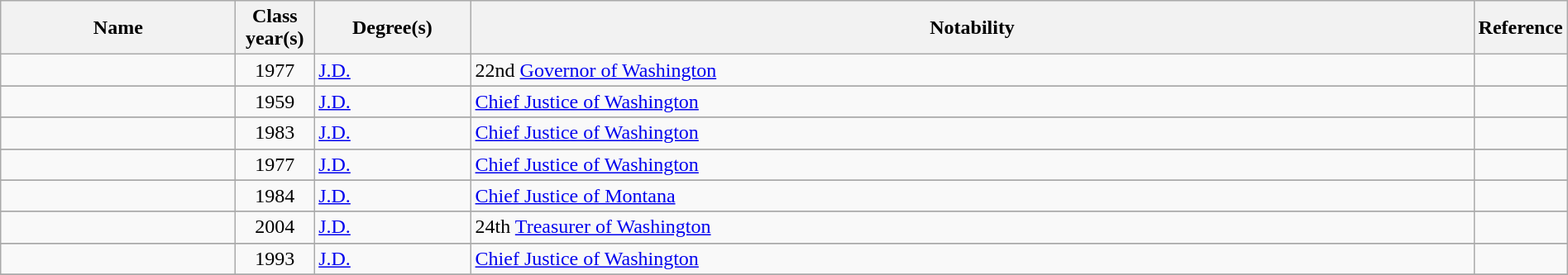<table class="wikitable sortable" style="width:100%">
<tr>
<th style="width:15%;">Name</th>
<th style="width:5%;">Class year(s)</th>
<th style="width:10%;">Degree(s)</th>
<th style="width:*;" class="unsortable">Notability</th>
<th style="width:5%;" class="unsortable">Reference</th>
</tr>
<tr>
<td></td>
<td style="text-align:center;">1977</td>
<td><a href='#'>J.D.</a></td>
<td>22nd <a href='#'>Governor of Washington</a></td>
<td style="text-align:center;"></td>
</tr>
<tr>
</tr>
<tr>
<td></td>
<td style="text-align:center;">1959</td>
<td><a href='#'>J.D.</a></td>
<td><a href='#'>Chief Justice of Washington</a></td>
<td style="text-align:center;"></td>
</tr>
<tr>
</tr>
<tr>
<td></td>
<td style="text-align:center;">1983</td>
<td><a href='#'>J.D.</a></td>
<td><a href='#'>Chief Justice of Washington</a></td>
<td style="text-align:center;"></td>
</tr>
<tr>
</tr>
<tr>
<td></td>
<td style="text-align:center;">1977</td>
<td><a href='#'>J.D.</a></td>
<td><a href='#'>Chief Justice of Washington</a></td>
<td style="text-align:center;"></td>
</tr>
<tr>
</tr>
<tr>
<td></td>
<td style="text-align:center;">1984</td>
<td><a href='#'>J.D.</a></td>
<td><a href='#'>Chief Justice of Montana</a></td>
<td style="text-align:center;"></td>
</tr>
<tr>
</tr>
<tr>
<td></td>
<td style="text-align:center;">2004</td>
<td><a href='#'>J.D.</a></td>
<td>24th <a href='#'>Treasurer of Washington</a></td>
<td style="text-align:center;"></td>
</tr>
<tr>
</tr>
<tr>
<td></td>
<td style="text-align:center;">1993</td>
<td><a href='#'>J.D.</a></td>
<td><a href='#'>Chief Justice of Washington</a></td>
<td style="text-align:center;"></td>
</tr>
<tr>
</tr>
</table>
